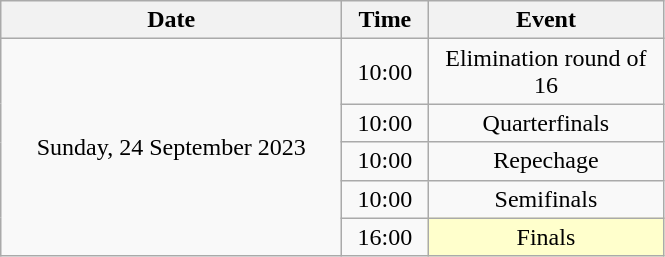<table class = "wikitable" style="text-align:center;">
<tr>
<th width=220>Date</th>
<th width=50>Time</th>
<th width=150>Event</th>
</tr>
<tr>
<td rowspan=5>Sunday, 24 September 2023</td>
<td>10:00</td>
<td>Elimination round of 16</td>
</tr>
<tr>
<td>10:00</td>
<td>Quarterfinals</td>
</tr>
<tr>
<td>10:00</td>
<td>Repechage</td>
</tr>
<tr>
<td>10:00</td>
<td>Semifinals</td>
</tr>
<tr>
<td>16:00</td>
<td bgcolor=ffffcc>Finals</td>
</tr>
</table>
